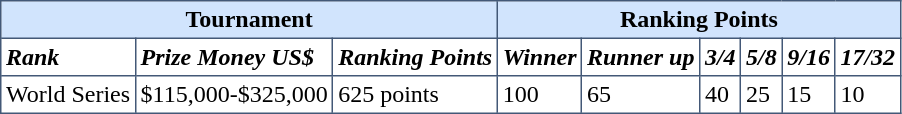<table cellpadding="3" cellspacing="4" border="1" style="border:#435877 solid 1px; border-collapse: collapse;">
<tr bgcolor="#d1e4fd">
<th colspan=3>Tournament</th>
<th colspan=6>Ranking Points</th>
</tr>
<tr>
<td><strong><em>Rank</em></strong></td>
<td><strong><em>Prize Money US$</em></strong></td>
<td><strong><em>Ranking Points</em></strong></td>
<td><strong><em>Winner</em></strong></td>
<td><strong><em>Runner up</em></strong></td>
<td><strong><em>3/4</em></strong></td>
<td><strong><em>5/8</em></strong></td>
<td><strong><em>9/16</em></strong></td>
<td><strong><em>17/32</em></strong></td>
</tr>
<tr>
<td>World Series</td>
<td>$115,000-$325,000</td>
<td>625 points</td>
<td>100</td>
<td>65</td>
<td>40</td>
<td>25</td>
<td>15</td>
<td>10</td>
</tr>
</table>
